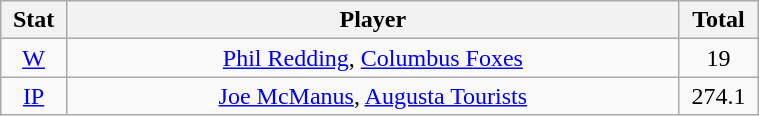<table class="wikitable" width="40%" style="text-align:center;">
<tr>
<th width="5%">Stat</th>
<th width="60%">Player</th>
<th width="5%">Total</th>
</tr>
<tr>
<td><a href='#'>W</a></td>
<td><a href='#'>Phil Redding</a>, <a href='#'>Columbus Foxes</a></td>
<td>19</td>
</tr>
<tr>
<td><a href='#'>IP</a></td>
<td><a href='#'>Joe McManus</a>, <a href='#'>Augusta Tourists</a></td>
<td>274.1</td>
</tr>
</table>
